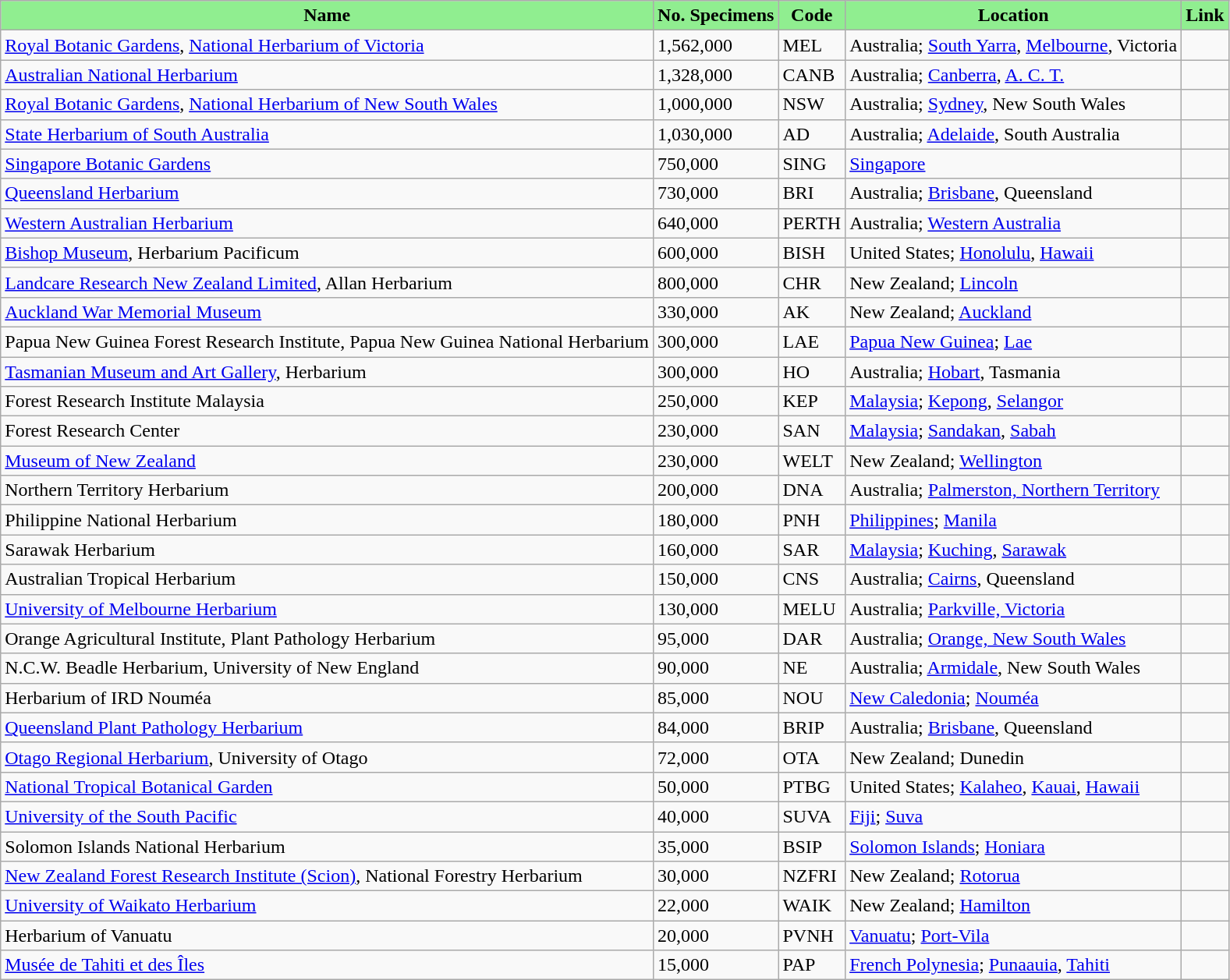<table class="wikitable sortable">
<tr>
<th style="background:lightgreen" align="center">Name</th>
<th style="background:lightgreen" align="center">No. Specimens</th>
<th style="background:lightgreen" align="center">Code</th>
<th style="background:lightgreen" align="center">Location</th>
<th style="background:lightgreen" align="center">Link</th>
</tr>
<tr>
<td><a href='#'>Royal Botanic Gardens</a>, <a href='#'>National Herbarium of Victoria</a></td>
<td>1,562,000</td>
<td>MEL</td>
<td>Australia; <a href='#'>South Yarra</a>, <a href='#'>Melbourne</a>, Victoria</td>
<td></td>
</tr>
<tr>
<td><a href='#'>Australian National Herbarium</a></td>
<td>1,328,000</td>
<td>CANB</td>
<td>Australia; <a href='#'>Canberra</a>, <a href='#'>A. C. T.</a></td>
<td></td>
</tr>
<tr>
<td><a href='#'>Royal Botanic Gardens</a>, <a href='#'>National Herbarium of New South Wales</a></td>
<td>1,000,000</td>
<td>NSW</td>
<td>Australia; <a href='#'>Sydney</a>, New South Wales</td>
<td></td>
</tr>
<tr>
<td><a href='#'>State Herbarium of South Australia</a></td>
<td>1,030,000</td>
<td>AD</td>
<td>Australia; <a href='#'>Adelaide</a>, South Australia</td>
<td></td>
</tr>
<tr>
<td><a href='#'>Singapore Botanic Gardens</a></td>
<td>750,000</td>
<td>SING</td>
<td><a href='#'>Singapore</a></td>
<td></td>
</tr>
<tr>
<td><a href='#'>Queensland Herbarium</a></td>
<td>730,000</td>
<td>BRI</td>
<td>Australia; <a href='#'>Brisbane</a>, Queensland</td>
<td></td>
</tr>
<tr>
<td><a href='#'>Western Australian Herbarium</a></td>
<td>640,000</td>
<td>PERTH</td>
<td>Australia; <a href='#'>Western Australia</a></td>
<td></td>
</tr>
<tr>
<td><a href='#'>Bishop Museum</a>, Herbarium Pacificum</td>
<td>600,000</td>
<td>BISH</td>
<td>United States; <a href='#'>Honolulu</a>, <a href='#'>Hawaii</a></td>
<td></td>
</tr>
<tr>
<td><a href='#'>Landcare Research New Zealand Limited</a>, Allan Herbarium</td>
<td>800,000</td>
<td>CHR</td>
<td>New Zealand; <a href='#'>Lincoln</a></td>
<td></td>
</tr>
<tr>
<td><a href='#'>Auckland War Memorial Museum</a></td>
<td>330,000</td>
<td>AK</td>
<td>New Zealand; <a href='#'>Auckland</a></td>
<td></td>
</tr>
<tr>
<td>Papua New Guinea Forest Research Institute, Papua New Guinea National Herbarium</td>
<td>300,000</td>
<td>LAE</td>
<td><a href='#'>Papua New Guinea</a>; <a href='#'>Lae</a></td>
<td></td>
</tr>
<tr>
<td><a href='#'>Tasmanian Museum and Art Gallery</a>, Herbarium</td>
<td>300,000</td>
<td>HO</td>
<td>Australia; <a href='#'>Hobart</a>, Tasmania</td>
<td></td>
</tr>
<tr>
<td>Forest Research Institute Malaysia</td>
<td>250,000</td>
<td>KEP</td>
<td><a href='#'>Malaysia</a>; <a href='#'>Kepong</a>, <a href='#'>Selangor</a></td>
<td></td>
</tr>
<tr>
<td>Forest Research Center</td>
<td>230,000</td>
<td>SAN</td>
<td><a href='#'>Malaysia</a>; <a href='#'>Sandakan</a>, <a href='#'>Sabah</a></td>
<td></td>
</tr>
<tr>
<td><a href='#'>Museum of New Zealand</a></td>
<td>230,000</td>
<td>WELT</td>
<td>New Zealand; <a href='#'>Wellington</a></td>
<td></td>
</tr>
<tr>
<td>Northern Territory Herbarium</td>
<td>200,000</td>
<td>DNA</td>
<td>Australia; <a href='#'>Palmerston, Northern Territory</a></td>
<td></td>
</tr>
<tr>
<td>Philippine National Herbarium</td>
<td>180,000</td>
<td>PNH</td>
<td><a href='#'>Philippines</a>; <a href='#'>Manila</a></td>
<td></td>
</tr>
<tr>
<td>Sarawak Herbarium</td>
<td>160,000</td>
<td>SAR</td>
<td><a href='#'>Malaysia</a>; <a href='#'>Kuching</a>, <a href='#'>Sarawak</a></td>
<td></td>
</tr>
<tr>
<td>Australian Tropical Herbarium</td>
<td>150,000</td>
<td>CNS</td>
<td>Australia; <a href='#'>Cairns</a>, Queensland</td>
<td></td>
</tr>
<tr>
<td><a href='#'>University of Melbourne Herbarium</a></td>
<td>130,000</td>
<td>MELU</td>
<td>Australia; <a href='#'>Parkville, Victoria</a></td>
<td></td>
</tr>
<tr>
<td>Orange Agricultural Institute, Plant Pathology Herbarium</td>
<td>95,000</td>
<td>DAR</td>
<td>Australia; <a href='#'>Orange, New South Wales</a></td>
<td></td>
</tr>
<tr>
<td>N.C.W. Beadle Herbarium, University of New England</td>
<td>90,000</td>
<td>NE</td>
<td>Australia; <a href='#'>Armidale</a>, New South Wales</td>
<td></td>
</tr>
<tr>
<td>Herbarium of IRD Nouméa</td>
<td>85,000</td>
<td>NOU</td>
<td><a href='#'>New Caledonia</a>; <a href='#'>Nouméa</a></td>
<td></td>
</tr>
<tr>
<td><a href='#'>Queensland Plant Pathology Herbarium</a></td>
<td>84,000</td>
<td>BRIP</td>
<td>Australia; <a href='#'>Brisbane</a>, Queensland</td>
<td></td>
</tr>
<tr>
<td><a href='#'>Otago Regional Herbarium</a>, University of Otago</td>
<td>72,000</td>
<td>OTA</td>
<td>New Zealand; Dunedin</td>
<td></td>
</tr>
<tr>
<td><a href='#'>National Tropical Botanical Garden</a></td>
<td>50,000</td>
<td>PTBG</td>
<td>United States; <a href='#'>Kalaheo</a>, <a href='#'>Kauai</a>, <a href='#'>Hawaii</a></td>
<td></td>
</tr>
<tr>
<td><a href='#'>University of the South Pacific</a></td>
<td>40,000</td>
<td>SUVA</td>
<td><a href='#'>Fiji</a>; <a href='#'>Suva</a></td>
<td></td>
</tr>
<tr>
<td>Solomon Islands National Herbarium</td>
<td>35,000</td>
<td>BSIP</td>
<td><a href='#'>Solomon Islands</a>; <a href='#'>Honiara</a></td>
<td></td>
</tr>
<tr>
<td><a href='#'>New Zealand Forest Research Institute (Scion)</a>, National Forestry Herbarium</td>
<td>30,000</td>
<td>NZFRI</td>
<td>New Zealand; <a href='#'>Rotorua</a></td>
<td></td>
</tr>
<tr>
<td><a href='#'>University of Waikato Herbarium</a></td>
<td>22,000</td>
<td>WAIK</td>
<td>New Zealand; <a href='#'>Hamilton</a></td>
<td></td>
</tr>
<tr>
<td>Herbarium of Vanuatu</td>
<td>20,000</td>
<td>PVNH</td>
<td><a href='#'>Vanuatu</a>; <a href='#'>Port-Vila</a></td>
<td></td>
</tr>
<tr>
<td><a href='#'>Musée de Tahiti et des Îles</a></td>
<td>15,000</td>
<td>PAP</td>
<td><a href='#'>French Polynesia</a>; <a href='#'>Punaauia</a>, <a href='#'>Tahiti</a></td>
<td></td>
</tr>
</table>
